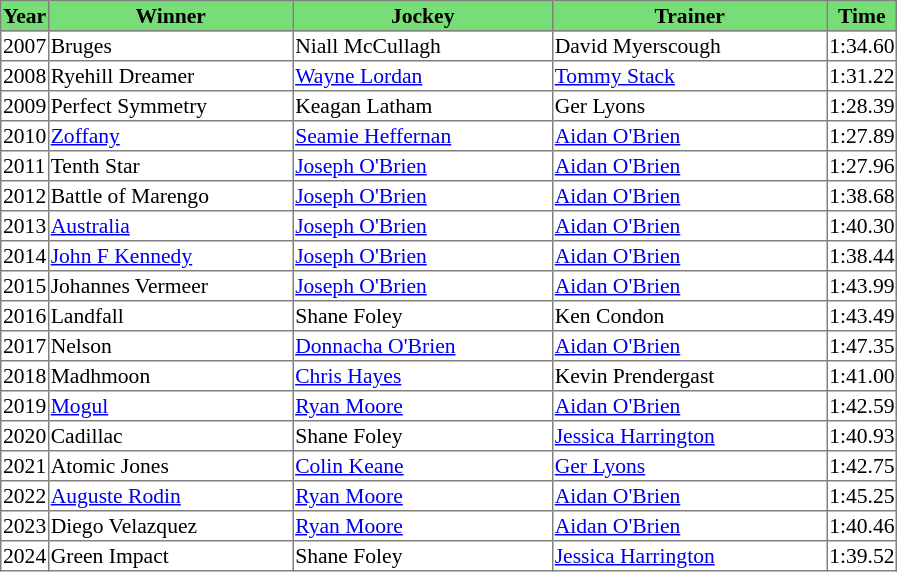<table class = "sortable" | border="1" style="border-collapse: collapse; font-size:90%">
<tr bgcolor="#77dd77" align="center">
<th>Year</th>
<th>Winner</th>
<th>Jockey</th>
<th>Trainer</th>
<th>Time</th>
</tr>
<tr>
<td>2007</td>
<td width=160px>Bruges</td>
<td width=170px>Niall McCullagh</td>
<td width=180px>David Myerscough</td>
<td>1:34.60</td>
</tr>
<tr>
<td>2008</td>
<td>Ryehill Dreamer</td>
<td><a href='#'>Wayne Lordan</a></td>
<td><a href='#'>Tommy Stack</a></td>
<td>1:31.22</td>
</tr>
<tr>
<td>2009</td>
<td>Perfect Symmetry </td>
<td>Keagan Latham</td>
<td>Ger Lyons</td>
<td>1:28.39</td>
</tr>
<tr>
<td>2010</td>
<td><a href='#'>Zoffany</a></td>
<td><a href='#'>Seamie Heffernan</a></td>
<td><a href='#'>Aidan O'Brien</a></td>
<td>1:27.89</td>
</tr>
<tr>
<td>2011</td>
<td>Tenth Star</td>
<td><a href='#'>Joseph O'Brien</a></td>
<td><a href='#'>Aidan O'Brien</a></td>
<td>1:27.96</td>
</tr>
<tr>
<td>2012</td>
<td>Battle of Marengo</td>
<td><a href='#'>Joseph O'Brien</a></td>
<td><a href='#'>Aidan O'Brien</a></td>
<td>1:38.68</td>
</tr>
<tr>
<td>2013</td>
<td><a href='#'>Australia</a></td>
<td><a href='#'>Joseph O'Brien</a></td>
<td><a href='#'>Aidan O'Brien</a></td>
<td>1:40.30</td>
</tr>
<tr>
<td>2014</td>
<td><a href='#'>John F Kennedy</a></td>
<td><a href='#'>Joseph O'Brien</a></td>
<td><a href='#'>Aidan O'Brien</a></td>
<td>1:38.44</td>
</tr>
<tr>
<td>2015</td>
<td>Johannes Vermeer</td>
<td><a href='#'>Joseph O'Brien</a></td>
<td><a href='#'>Aidan O'Brien</a></td>
<td>1:43.99</td>
</tr>
<tr>
<td>2016</td>
<td>Landfall</td>
<td>Shane Foley</td>
<td>Ken Condon</td>
<td>1:43.49</td>
</tr>
<tr>
<td>2017</td>
<td>Nelson</td>
<td><a href='#'>Donnacha O'Brien</a></td>
<td><a href='#'>Aidan O'Brien</a></td>
<td>1:47.35</td>
</tr>
<tr>
<td>2018</td>
<td>Madhmoon</td>
<td><a href='#'>Chris Hayes</a></td>
<td>Kevin Prendergast</td>
<td>1:41.00</td>
</tr>
<tr>
<td>2019</td>
<td><a href='#'>Mogul</a></td>
<td><a href='#'>Ryan Moore</a></td>
<td><a href='#'>Aidan O'Brien</a></td>
<td>1:42.59</td>
</tr>
<tr>
<td>2020</td>
<td>Cadillac</td>
<td>Shane Foley</td>
<td><a href='#'>Jessica Harrington</a></td>
<td>1:40.93</td>
</tr>
<tr>
<td>2021</td>
<td>Atomic Jones </td>
<td><a href='#'>Colin Keane</a></td>
<td><a href='#'>Ger Lyons</a></td>
<td>1:42.75</td>
</tr>
<tr>
<td>2022</td>
<td><a href='#'>Auguste Rodin</a></td>
<td><a href='#'>Ryan Moore</a></td>
<td><a href='#'>Aidan O'Brien</a></td>
<td>1:45.25</td>
</tr>
<tr>
<td>2023</td>
<td>Diego Velazquez</td>
<td><a href='#'>Ryan Moore</a></td>
<td><a href='#'>Aidan O'Brien</a></td>
<td>1:40.46</td>
</tr>
<tr>
<td>2024</td>
<td>Green Impact</td>
<td>Shane Foley</td>
<td><a href='#'>Jessica Harrington</a></td>
<td>1:39.52</td>
</tr>
</table>
